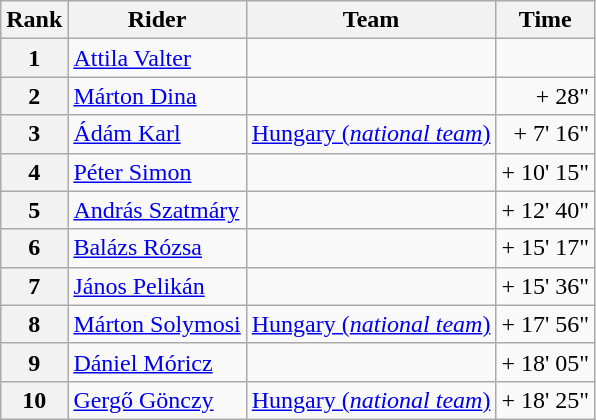<table class="wikitable">
<tr>
<th scope="col">Rank</th>
<th scope="col">Rider</th>
<th scope="col">Team</th>
<th scope="col">Time</th>
</tr>
<tr>
<th scope="row">1</th>
<td><a href='#'>Attila Valter</a> </td>
<td></td>
<td></td>
</tr>
<tr>
<th scope="row">2</th>
<td><a href='#'>Márton Dina</a></td>
<td></td>
<td align="right">+ 28"</td>
</tr>
<tr>
<th scope="row">3</th>
<td><a href='#'>Ádám Karl</a></td>
<td><a href='#'>Hungary (<em>national team</em>)</a></td>
<td align="right">+ 7' 16"</td>
</tr>
<tr>
<th scope="row">4</th>
<td><a href='#'>Péter Simon</a></td>
<td></td>
<td align="right">+ 10' 15"</td>
</tr>
<tr>
<th scope="row">5</th>
<td><a href='#'>András Szatmáry</a></td>
<td></td>
<td align="right">+ 12' 40"</td>
</tr>
<tr>
<th scope="row">6</th>
<td><a href='#'>Balázs Rózsa</a></td>
<td></td>
<td align="right">+ 15' 17"</td>
</tr>
<tr>
<th scope="row">7</th>
<td><a href='#'>János Pelikán</a></td>
<td></td>
<td align="right">+ 15' 36"</td>
</tr>
<tr>
<th scope="row">8</th>
<td><a href='#'>Márton Solymosi</a></td>
<td><a href='#'>Hungary (<em>national team</em>)</a></td>
<td align="right">+ 17' 56"</td>
</tr>
<tr>
<th scope="row">9</th>
<td><a href='#'>Dániel Móricz</a></td>
<td></td>
<td align="right">+ 18' 05"</td>
</tr>
<tr>
<th scope="row">10</th>
<td><a href='#'>Gergő Gönczy</a></td>
<td><a href='#'>Hungary (<em>national team</em>)</a></td>
<td align="right">+ 18' 25"</td>
</tr>
</table>
